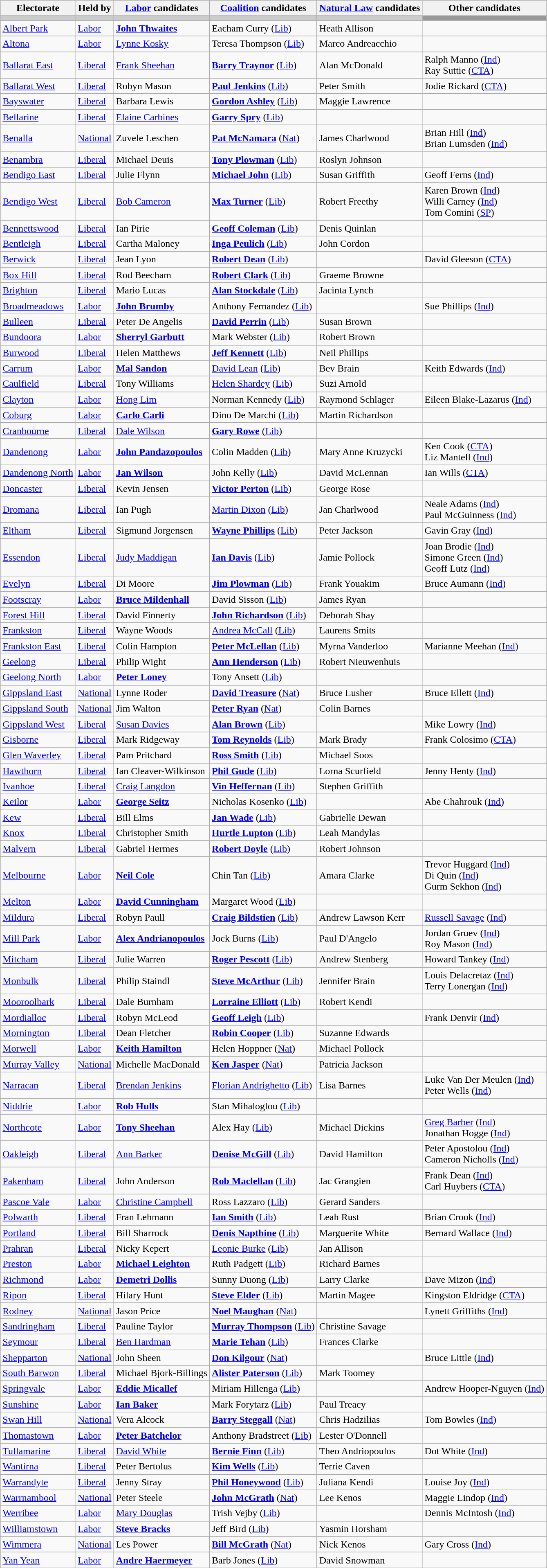<table class="wikitable">
<tr>
<th>Electorate</th>
<th>Held by</th>
<th><a href='#'>Labor</a> candidates</th>
<th><a href='#'>Coalition</a> candidates</th>
<th><a href='#'>Natural Law</a> candidates</th>
<th>Other candidates</th>
</tr>
<tr bgcolor="#cccccc">
<td></td>
<td></td>
<td></td>
<td></td>
<td></td>
<td bgcolor="#999999"></td>
</tr>
<tr>
<td><a href='#'>Albert Park</a></td>
<td><a href='#'>Labor</a></td>
<td><strong><a href='#'>John Thwaites</a></strong></td>
<td>Eacham Curry (<a href='#'>Lib</a>)</td>
<td>Heath Allison</td>
<td></td>
</tr>
<tr>
<td><a href='#'>Altona</a></td>
<td><a href='#'>Labor</a></td>
<td><a href='#'>Lynne Kosky</a></td>
<td>Teresa Thompson (<a href='#'>Lib</a>)</td>
<td>Marco Andreacchio</td>
<td></td>
</tr>
<tr>
<td><a href='#'>Ballarat East</a></td>
<td><a href='#'>Liberal</a></td>
<td><a href='#'>Frank Sheehan</a></td>
<td><strong><a href='#'>Barry Traynor</a></strong> (<a href='#'>Lib</a>)</td>
<td>Alan McDonald</td>
<td>Ralph Manno (<a href='#'>Ind</a>) <br> Ray Suttie (<a href='#'>CTA</a>)</td>
</tr>
<tr>
<td><a href='#'>Ballarat West</a></td>
<td><a href='#'>Liberal</a></td>
<td>Robyn Mason</td>
<td><strong><a href='#'>Paul Jenkins</a></strong> (<a href='#'>Lib</a>)</td>
<td>Peter Smith</td>
<td>Jodie Rickard (<a href='#'>CTA</a>)</td>
</tr>
<tr>
<td><a href='#'>Bayswater</a></td>
<td><a href='#'>Liberal</a></td>
<td>Barbara Lewis</td>
<td><strong><a href='#'>Gordon Ashley</a></strong> (<a href='#'>Lib</a>)</td>
<td>Maggie Lawrence</td>
<td></td>
</tr>
<tr>
<td><a href='#'>Bellarine</a></td>
<td><a href='#'>Liberal</a></td>
<td><a href='#'>Elaine Carbines</a></td>
<td><strong><a href='#'>Garry Spry</a></strong> (<a href='#'>Lib</a>)</td>
<td></td>
<td></td>
</tr>
<tr>
<td><a href='#'>Benalla</a></td>
<td><a href='#'>National</a></td>
<td>Zuvele Leschen</td>
<td><strong><a href='#'>Pat McNamara</a></strong> (<a href='#'>Nat</a>)</td>
<td>James Charlwood</td>
<td>Brian Hill (<a href='#'>Ind</a>) <br> Brian Lumsden (<a href='#'>Ind</a>)</td>
</tr>
<tr>
<td><a href='#'>Benambra</a></td>
<td><a href='#'>Liberal</a></td>
<td>Michael Deuis</td>
<td><strong><a href='#'>Tony Plowman</a></strong> (<a href='#'>Lib</a>)</td>
<td>Roslyn Johnson</td>
<td></td>
</tr>
<tr>
<td><a href='#'>Bendigo East</a></td>
<td><a href='#'>Liberal</a></td>
<td>Julie Flynn</td>
<td><strong><a href='#'>Michael John</a></strong> (<a href='#'>Lib</a>)</td>
<td>Susan Griffith</td>
<td>Geoff Ferns (<a href='#'>Ind</a>)</td>
</tr>
<tr>
<td><a href='#'>Bendigo West</a></td>
<td><a href='#'>Liberal</a></td>
<td><a href='#'>Bob Cameron</a></td>
<td><strong><a href='#'>Max Turner</a></strong> (<a href='#'>Lib</a>)</td>
<td>Robert Freethy</td>
<td>Karen Brown (<a href='#'>Ind</a>) <br> Willi Carney (<a href='#'>Ind</a>) <br> Tom Comini (<a href='#'>SP</a>)</td>
</tr>
<tr>
<td><a href='#'>Bennettswood</a></td>
<td><a href='#'>Liberal</a></td>
<td>Ian Pirie</td>
<td><strong><a href='#'>Geoff Coleman</a></strong> (<a href='#'>Lib</a>)</td>
<td>Denis Quinlan</td>
<td></td>
</tr>
<tr>
<td><a href='#'>Bentleigh</a></td>
<td><a href='#'>Liberal</a></td>
<td>Cartha Maloney</td>
<td><strong><a href='#'>Inga Peulich</a></strong> (<a href='#'>Lib</a>)</td>
<td>John Cordon</td>
<td></td>
</tr>
<tr>
<td><a href='#'>Berwick</a></td>
<td><a href='#'>Liberal</a></td>
<td>Jean Lyon</td>
<td><strong><a href='#'>Robert Dean</a></strong> (<a href='#'>Lib</a>)</td>
<td></td>
<td>David Gleeson (<a href='#'>CTA</a>)</td>
</tr>
<tr>
<td><a href='#'>Box Hill</a></td>
<td><a href='#'>Liberal</a></td>
<td>Rod Beecham</td>
<td><strong><a href='#'>Robert Clark</a></strong> (<a href='#'>Lib</a>)</td>
<td>Graeme Browne</td>
<td></td>
</tr>
<tr>
<td><a href='#'>Brighton</a></td>
<td><a href='#'>Liberal</a></td>
<td>Mario Lucas</td>
<td><strong><a href='#'>Alan Stockdale</a></strong> (<a href='#'>Lib</a>)</td>
<td>Jacinta Lynch</td>
<td></td>
</tr>
<tr>
<td><a href='#'>Broadmeadows</a></td>
<td><a href='#'>Labor</a></td>
<td><strong><a href='#'>John Brumby</a></strong></td>
<td>Anthony Fernandez (<a href='#'>Lib</a>)</td>
<td></td>
<td>Sue Phillips (<a href='#'>Ind</a>)</td>
</tr>
<tr>
<td><a href='#'>Bulleen</a></td>
<td><a href='#'>Liberal</a></td>
<td>Peter De Angelis</td>
<td><strong><a href='#'>David Perrin</a></strong> (<a href='#'>Lib</a>)</td>
<td>Susan Brown</td>
<td></td>
</tr>
<tr>
<td><a href='#'>Bundoora</a></td>
<td><a href='#'>Labor</a></td>
<td><strong><a href='#'>Sherryl Garbutt</a></strong></td>
<td>Mark Webster (<a href='#'>Lib</a>)</td>
<td>Robert Brown</td>
<td></td>
</tr>
<tr>
<td><a href='#'>Burwood</a></td>
<td><a href='#'>Liberal</a></td>
<td>Helen Matthews</td>
<td><strong><a href='#'>Jeff Kennett</a></strong> (<a href='#'>Lib</a>)</td>
<td>Neil Phillips</td>
<td></td>
</tr>
<tr>
<td><a href='#'>Carrum</a></td>
<td><a href='#'>Labor</a></td>
<td><strong><a href='#'>Mal Sandon</a></strong></td>
<td><a href='#'>David Lean</a> (<a href='#'>Lib</a>)</td>
<td>Bev Brain</td>
<td>Keith Edwards (<a href='#'>Ind</a>)</td>
</tr>
<tr>
<td><a href='#'>Caulfield</a></td>
<td><a href='#'>Liberal</a></td>
<td>Tony Williams</td>
<td><a href='#'>Helen Shardey</a> (<a href='#'>Lib</a>)</td>
<td>Suzi Arnold</td>
<td></td>
</tr>
<tr>
<td><a href='#'>Clayton</a></td>
<td><a href='#'>Labor</a></td>
<td><a href='#'>Hong Lim</a></td>
<td>Norman Kennedy (<a href='#'>Lib</a>)</td>
<td>Raymond Schlager</td>
<td>Eileen Blake-Lazarus (<a href='#'>Ind</a>)</td>
</tr>
<tr>
<td><a href='#'>Coburg</a></td>
<td><a href='#'>Labor</a></td>
<td><strong><a href='#'>Carlo Carli</a></strong></td>
<td>Dino De Marchi (<a href='#'>Lib</a>)</td>
<td>Martin Richardson</td>
<td></td>
</tr>
<tr>
<td><a href='#'>Cranbourne</a></td>
<td><a href='#'>Liberal</a></td>
<td><a href='#'>Dale Wilson</a></td>
<td><strong><a href='#'>Gary Rowe</a></strong> (<a href='#'>Lib</a>)</td>
<td></td>
<td></td>
</tr>
<tr>
<td><a href='#'>Dandenong</a></td>
<td><a href='#'>Labor</a></td>
<td><strong><a href='#'>John Pandazopoulos</a></strong></td>
<td>Colin Madden (<a href='#'>Lib</a>)</td>
<td>Mary Anne Kruzycki</td>
<td>Ken Cook (<a href='#'>CTA</a>) <br> Liz Mantell (<a href='#'>Ind</a>)</td>
</tr>
<tr>
<td><a href='#'>Dandenong North</a></td>
<td><a href='#'>Labor</a></td>
<td><strong><a href='#'>Jan Wilson</a></strong></td>
<td>John Kelly (<a href='#'>Lib</a>)</td>
<td>David McLennan</td>
<td>Ian Wills (<a href='#'>CTA</a>)</td>
</tr>
<tr>
<td><a href='#'>Doncaster</a></td>
<td><a href='#'>Liberal</a></td>
<td>Kevin Jensen</td>
<td><strong><a href='#'>Victor Perton</a></strong> (<a href='#'>Lib</a>)</td>
<td>George Rose</td>
<td></td>
</tr>
<tr>
<td><a href='#'>Dromana</a></td>
<td><a href='#'>Liberal</a></td>
<td>Ian Pugh</td>
<td><a href='#'>Martin Dixon</a> (<a href='#'>Lib</a>)</td>
<td>Jan Charlwood</td>
<td>Neale Adams (<a href='#'>Ind</a>) <br> Paul McGuinness (<a href='#'>Ind</a>)</td>
</tr>
<tr>
<td><a href='#'>Eltham</a></td>
<td><a href='#'>Liberal</a></td>
<td>Sigmund Jorgensen</td>
<td><strong><a href='#'>Wayne Phillips</a></strong> (<a href='#'>Lib</a>)</td>
<td>Peter Jackson</td>
<td>Gavin Gray (<a href='#'>Ind</a>)</td>
</tr>
<tr>
<td><a href='#'>Essendon</a></td>
<td><a href='#'>Liberal</a></td>
<td><a href='#'>Judy Maddigan</a></td>
<td><strong><a href='#'>Ian Davis</a></strong> (<a href='#'>Lib</a>)</td>
<td>Jamie Pollock</td>
<td>Joan Brodie (<a href='#'>Ind</a>) <br> Simone Green (<a href='#'>Ind</a>) <br> Geoff Lutz (<a href='#'>Ind</a>)</td>
</tr>
<tr>
<td><a href='#'>Evelyn</a></td>
<td><a href='#'>Liberal</a></td>
<td>Di Moore</td>
<td><strong><a href='#'>Jim Plowman</a></strong> (<a href='#'>Lib</a>)</td>
<td>Frank Youakim</td>
<td>Bruce Aumann (<a href='#'>Ind</a>)</td>
</tr>
<tr>
<td><a href='#'>Footscray</a></td>
<td><a href='#'>Labor</a></td>
<td><strong><a href='#'>Bruce Mildenhall</a></strong></td>
<td>David Sisson (<a href='#'>Lib</a>)</td>
<td>James Ryan</td>
<td></td>
</tr>
<tr>
<td><a href='#'>Forest Hill</a></td>
<td><a href='#'>Liberal</a></td>
<td>David Finnerty</td>
<td><strong><a href='#'>John Richardson</a></strong> (<a href='#'>Lib</a>)</td>
<td>Deborah Shay</td>
<td></td>
</tr>
<tr>
<td><a href='#'>Frankston</a></td>
<td><a href='#'>Liberal</a></td>
<td>Wayne Woods</td>
<td><a href='#'>Andrea McCall</a> (<a href='#'>Lib</a>)</td>
<td>Laurens Smits</td>
<td></td>
</tr>
<tr>
<td><a href='#'>Frankston East</a></td>
<td><a href='#'>Liberal</a></td>
<td>Colin Hampton</td>
<td><strong><a href='#'>Peter McLellan</a></strong> (<a href='#'>Lib</a>)</td>
<td>Myrna Vanderloo</td>
<td>Marianne Meehan (<a href='#'>Ind</a>)</td>
</tr>
<tr>
<td><a href='#'>Geelong</a></td>
<td><a href='#'>Liberal</a></td>
<td>Philip Wight</td>
<td><strong><a href='#'>Ann Henderson</a></strong> (<a href='#'>Lib</a>)</td>
<td>Robert Nieuwenhuis</td>
<td></td>
</tr>
<tr>
<td><a href='#'>Geelong North</a></td>
<td><a href='#'>Labor</a></td>
<td><strong><a href='#'>Peter Loney</a></strong></td>
<td>Tony Ansett (<a href='#'>Lib</a>)</td>
<td></td>
<td></td>
</tr>
<tr>
<td><a href='#'>Gippsland East</a></td>
<td><a href='#'>National</a></td>
<td>Lynne Roder</td>
<td><strong><a href='#'>David Treasure</a></strong> (<a href='#'>Nat</a>)</td>
<td>Bruce Lusher</td>
<td>Bruce Ellett (<a href='#'>Ind</a>)</td>
</tr>
<tr>
<td><a href='#'>Gippsland South</a></td>
<td><a href='#'>National</a></td>
<td>Jim Walton</td>
<td><strong><a href='#'>Peter Ryan</a></strong> (<a href='#'>Nat</a>)</td>
<td>Colin Barnes</td>
<td></td>
</tr>
<tr>
<td><a href='#'>Gippsland West</a></td>
<td><a href='#'>Liberal</a></td>
<td><a href='#'>Susan Davies</a></td>
<td><strong><a href='#'>Alan Brown</a></strong> (<a href='#'>Lib</a>)</td>
<td></td>
<td>Mike Lowry (<a href='#'>Ind</a>)</td>
</tr>
<tr>
<td><a href='#'>Gisborne</a></td>
<td><a href='#'>Liberal</a></td>
<td>Mark Ridgeway</td>
<td><strong><a href='#'>Tom Reynolds</a></strong> (<a href='#'>Lib</a>)</td>
<td>Mark Brady</td>
<td>Frank Colosimo (<a href='#'>CTA</a>)</td>
</tr>
<tr>
<td><a href='#'>Glen Waverley</a></td>
<td><a href='#'>Liberal</a></td>
<td>Pam Pritchard</td>
<td><strong><a href='#'>Ross Smith</a></strong> (<a href='#'>Lib</a>)</td>
<td>Michael Soos</td>
<td></td>
</tr>
<tr>
<td><a href='#'>Hawthorn</a></td>
<td><a href='#'>Liberal</a></td>
<td>Ian Cleaver-Wilkinson</td>
<td><strong><a href='#'>Phil Gude</a></strong> (<a href='#'>Lib</a>)</td>
<td>Lorna Scurfield</td>
<td>Jenny Henty (<a href='#'>Ind</a>)</td>
</tr>
<tr>
<td><a href='#'>Ivanhoe</a></td>
<td><a href='#'>Liberal</a></td>
<td><a href='#'>Craig Langdon</a></td>
<td><strong><a href='#'>Vin Heffernan</a></strong> (<a href='#'>Lib</a>)</td>
<td>Stephen Griffith</td>
<td></td>
</tr>
<tr>
<td><a href='#'>Keilor</a></td>
<td><a href='#'>Labor</a></td>
<td><strong><a href='#'>George Seitz</a></strong></td>
<td>Nicholas Kosenko (<a href='#'>Lib</a>)</td>
<td></td>
<td>Abe Chahrouk (<a href='#'>Ind</a>)</td>
</tr>
<tr>
<td><a href='#'>Kew</a></td>
<td><a href='#'>Liberal</a></td>
<td>Bill Elms</td>
<td><strong><a href='#'>Jan Wade</a></strong> (<a href='#'>Lib</a>)</td>
<td>Gabrielle Dewan</td>
<td></td>
</tr>
<tr>
<td><a href='#'>Knox</a></td>
<td><a href='#'>Liberal</a></td>
<td>Christopher Smith</td>
<td><strong><a href='#'>Hurtle Lupton</a></strong> (<a href='#'>Lib</a>)</td>
<td>Leah Mandylas</td>
<td></td>
</tr>
<tr>
<td><a href='#'>Malvern</a></td>
<td><a href='#'>Liberal</a></td>
<td>Gabriel Hermes</td>
<td><strong><a href='#'>Robert Doyle</a></strong> (<a href='#'>Lib</a>)</td>
<td>Robert Johnson</td>
<td></td>
</tr>
<tr>
<td><a href='#'>Melbourne</a></td>
<td><a href='#'>Labor</a></td>
<td><strong><a href='#'>Neil Cole</a></strong></td>
<td>Chin Tan (<a href='#'>Lib</a>)</td>
<td>Amara Clarke</td>
<td>Trevor Huggard (<a href='#'>Ind</a>) <br> Di Quin (<a href='#'>Ind</a>) <br> Gurm Sekhon (<a href='#'>Ind</a>)</td>
</tr>
<tr>
<td><a href='#'>Melton</a></td>
<td><a href='#'>Labor</a></td>
<td><strong><a href='#'>David Cunningham</a></strong></td>
<td>Margaret Wood (<a href='#'>Lib</a>)</td>
<td></td>
<td></td>
</tr>
<tr>
<td><a href='#'>Mildura</a></td>
<td><a href='#'>Liberal</a></td>
<td>Robyn Paull</td>
<td><strong><a href='#'>Craig Bildstien</a></strong> (<a href='#'>Lib</a>)</td>
<td>Andrew Lawson Kerr</td>
<td><a href='#'>Russell Savage</a> (<a href='#'>Ind</a>)</td>
</tr>
<tr>
<td><a href='#'>Mill Park</a></td>
<td><a href='#'>Labor</a></td>
<td><strong><a href='#'>Alex Andrianopoulos</a></strong></td>
<td>Jock Burns (<a href='#'>Lib</a>)</td>
<td>Paul D'Angelo</td>
<td>Jordan Gruev (<a href='#'>Ind</a>) <br> Roy Mason (<a href='#'>Ind</a>)</td>
</tr>
<tr>
<td><a href='#'>Mitcham</a></td>
<td><a href='#'>Liberal</a></td>
<td>Julie Warren</td>
<td><strong><a href='#'>Roger Pescott</a></strong> (<a href='#'>Lib</a>)</td>
<td>Andrew Stenberg</td>
<td>Howard Tankey (<a href='#'>Ind</a>)</td>
</tr>
<tr>
<td><a href='#'>Monbulk</a></td>
<td><a href='#'>Liberal</a></td>
<td>Philip Staindl</td>
<td><strong><a href='#'>Steve McArthur</a></strong> (<a href='#'>Lib</a>)</td>
<td>Jennifer Brain</td>
<td>Louis Delacretaz (<a href='#'>Ind</a>) <br> Terry Lonergan (<a href='#'>Ind</a>)</td>
</tr>
<tr>
<td><a href='#'>Mooroolbark</a></td>
<td><a href='#'>Liberal</a></td>
<td>Dale Burnham</td>
<td><strong><a href='#'>Lorraine Elliott</a></strong> (<a href='#'>Lib</a>)</td>
<td>Robert Kendi</td>
<td></td>
</tr>
<tr>
<td><a href='#'>Mordialloc</a></td>
<td><a href='#'>Liberal</a></td>
<td>Robyn McLeod</td>
<td><strong><a href='#'>Geoff Leigh</a></strong> (<a href='#'>Lib</a>)</td>
<td></td>
<td>Frank Denvir (<a href='#'>Ind</a>)</td>
</tr>
<tr>
<td><a href='#'>Mornington</a></td>
<td><a href='#'>Liberal</a></td>
<td>Dean Fletcher</td>
<td><strong><a href='#'>Robin Cooper</a></strong> (<a href='#'>Lib</a>)</td>
<td>Suzanne Edwards</td>
<td></td>
</tr>
<tr>
<td><a href='#'>Morwell</a></td>
<td><a href='#'>Labor</a></td>
<td><strong><a href='#'>Keith Hamilton</a></strong></td>
<td>Helen Hoppner (<a href='#'>Nat</a>)</td>
<td>Michael Pollock</td>
<td></td>
</tr>
<tr>
<td><a href='#'>Murray Valley</a></td>
<td><a href='#'>National</a></td>
<td>Michelle MacDonald</td>
<td><strong><a href='#'>Ken Jasper</a></strong> (<a href='#'>Nat</a>)</td>
<td>Patricia Jackson</td>
<td></td>
</tr>
<tr>
<td><a href='#'>Narracan</a></td>
<td><a href='#'>Liberal</a></td>
<td><a href='#'>Brendan Jenkins</a></td>
<td><a href='#'>Florian Andrighetto</a> (<a href='#'>Lib</a>)</td>
<td>Lisa Barnes</td>
<td>Luke Van Der Meulen (<a href='#'>Ind</a>) <br> Peter Wells (<a href='#'>Ind</a>)</td>
</tr>
<tr>
<td><a href='#'>Niddrie</a></td>
<td><a href='#'>Labor</a></td>
<td><strong><a href='#'>Rob Hulls</a></strong></td>
<td>Stan Mihaloglou (<a href='#'>Lib</a>)</td>
<td></td>
<td></td>
</tr>
<tr>
<td><a href='#'>Northcote</a></td>
<td><a href='#'>Labor</a></td>
<td><strong><a href='#'>Tony Sheehan</a></strong></td>
<td>Alex Hay (<a href='#'>Lib</a>)</td>
<td>Michael Dickins</td>
<td><a href='#'>Greg Barber</a> (<a href='#'>Ind</a>) <br> Jonathan Hogge (<a href='#'>Ind</a>)</td>
</tr>
<tr>
<td><a href='#'>Oakleigh</a></td>
<td><a href='#'>Liberal</a></td>
<td><a href='#'>Ann Barker</a></td>
<td><strong><a href='#'>Denise McGill</a></strong> (<a href='#'>Lib</a>)</td>
<td>David Hamilton</td>
<td>Peter Apostolou (<a href='#'>Ind</a>) <br> Cameron Nicholls (<a href='#'>Ind</a>)</td>
</tr>
<tr>
<td><a href='#'>Pakenham</a></td>
<td><a href='#'>Liberal</a></td>
<td>John Anderson</td>
<td><strong><a href='#'>Rob Maclellan</a></strong> (<a href='#'>Lib</a>)</td>
<td>Jac Grangien</td>
<td>Frank Dean (<a href='#'>Ind</a>) <br> Carl Huybers (<a href='#'>CTA</a>)</td>
</tr>
<tr>
<td><a href='#'>Pascoe Vale</a></td>
<td><a href='#'>Labor</a></td>
<td><a href='#'>Christine Campbell</a></td>
<td>Ross Lazzaro (<a href='#'>Lib</a>)</td>
<td>Gerard Sanders</td>
<td></td>
</tr>
<tr>
<td><a href='#'>Polwarth</a></td>
<td><a href='#'>Liberal</a></td>
<td>Fran Lehmann</td>
<td><strong><a href='#'>Ian Smith</a></strong> (<a href='#'>Lib</a>)</td>
<td>Leah Rust</td>
<td>Brian Crook (<a href='#'>Ind</a>)</td>
</tr>
<tr>
<td><a href='#'>Portland</a></td>
<td><a href='#'>Liberal</a></td>
<td>Bill Sharrock</td>
<td><strong><a href='#'>Denis Napthine</a></strong> (<a href='#'>Lib</a>)</td>
<td>Marguerite White</td>
<td>Bernard Wallace (<a href='#'>Ind</a>)</td>
</tr>
<tr>
<td><a href='#'>Prahran</a></td>
<td><a href='#'>Liberal</a></td>
<td>Nicky Kepert</td>
<td><a href='#'>Leonie Burke</a> (<a href='#'>Lib</a>)</td>
<td>Jan Allison</td>
<td></td>
</tr>
<tr>
<td><a href='#'>Preston</a></td>
<td><a href='#'>Labor</a></td>
<td><strong><a href='#'>Michael Leighton</a></strong></td>
<td>Ruth Padgett (<a href='#'>Lib</a>)</td>
<td>Richard Barnes</td>
<td></td>
</tr>
<tr>
<td><a href='#'>Richmond</a></td>
<td><a href='#'>Labor</a></td>
<td><strong><a href='#'>Demetri Dollis</a></strong></td>
<td>Sunny Duong (<a href='#'>Lib</a>)</td>
<td>Larry Clarke</td>
<td>Dave Mizon (<a href='#'>Ind</a>)</td>
</tr>
<tr>
<td><a href='#'>Ripon</a></td>
<td><a href='#'>Liberal</a></td>
<td>Hilary Hunt</td>
<td><strong><a href='#'>Steve Elder</a></strong> (<a href='#'>Lib</a>)</td>
<td>Martin Magee</td>
<td>Kingston Eldridge (<a href='#'>CTA</a>)</td>
</tr>
<tr>
<td><a href='#'>Rodney</a></td>
<td><a href='#'>National</a></td>
<td>Jason Price</td>
<td><strong><a href='#'>Noel Maughan</a></strong> (<a href='#'>Nat</a>)</td>
<td></td>
<td>Lynett Griffiths (<a href='#'>Ind</a>)</td>
</tr>
<tr>
<td><a href='#'>Sandringham</a></td>
<td><a href='#'>Liberal</a></td>
<td>Pauline Taylor</td>
<td><strong><a href='#'>Murray Thompson</a></strong> (<a href='#'>Lib</a>)</td>
<td>Christine Savage</td>
<td></td>
</tr>
<tr>
<td><a href='#'>Seymour</a></td>
<td><a href='#'>Liberal</a></td>
<td><a href='#'>Ben Hardman</a></td>
<td><strong><a href='#'>Marie Tehan</a></strong> (<a href='#'>Lib</a>)</td>
<td>Frances Clarke</td>
<td></td>
</tr>
<tr>
<td><a href='#'>Shepparton</a></td>
<td><a href='#'>National</a></td>
<td>John Sheen</td>
<td><strong><a href='#'>Don Kilgour</a></strong> (<a href='#'>Nat</a>)</td>
<td></td>
<td>Bruce Little (<a href='#'>Ind</a>)</td>
</tr>
<tr>
<td><a href='#'>South Barwon</a></td>
<td><a href='#'>Liberal</a></td>
<td>Michael Bjork-Billings</td>
<td><strong><a href='#'>Alister Paterson</a></strong> (<a href='#'>Lib</a>)</td>
<td>Mark Toomey</td>
<td></td>
</tr>
<tr>
<td><a href='#'>Springvale</a></td>
<td><a href='#'>Labor</a></td>
<td><strong><a href='#'>Eddie Micallef</a></strong></td>
<td>Miriam Hillenga (<a href='#'>Lib</a>)</td>
<td></td>
<td>Andrew Hooper-Nguyen (<a href='#'>Ind</a>)</td>
</tr>
<tr>
<td><a href='#'>Sunshine</a></td>
<td><a href='#'>Labor</a></td>
<td><strong><a href='#'>Ian Baker</a></strong></td>
<td>Mark Forytarz (<a href='#'>Lib</a>)</td>
<td>Paul Treacy</td>
<td></td>
</tr>
<tr>
<td><a href='#'>Swan Hill</a></td>
<td><a href='#'>National</a></td>
<td>Vera Alcock</td>
<td><strong><a href='#'>Barry Steggall</a></strong> (<a href='#'>Nat</a>)</td>
<td>Chris Hadzilias</td>
<td>Tom Bowles (<a href='#'>Ind</a>)</td>
</tr>
<tr>
<td><a href='#'>Thomastown</a></td>
<td><a href='#'>Labor</a></td>
<td><strong><a href='#'>Peter Batchelor</a></strong></td>
<td>Anthony Bradstreet (<a href='#'>Lib</a>)</td>
<td>Lester O'Donnell</td>
<td></td>
</tr>
<tr>
<td><a href='#'>Tullamarine</a></td>
<td><a href='#'>Liberal</a></td>
<td><a href='#'>David White</a></td>
<td><strong><a href='#'>Bernie Finn</a></strong> (<a href='#'>Lib</a>)</td>
<td>Theo Andriopoulos</td>
<td>Dot White (<a href='#'>Ind</a>)</td>
</tr>
<tr>
<td><a href='#'>Wantirna</a></td>
<td><a href='#'>Liberal</a></td>
<td>Peter Bertolus</td>
<td><strong><a href='#'>Kim Wells</a></strong> (<a href='#'>Lib</a>)</td>
<td>Terrie Caven</td>
<td></td>
</tr>
<tr>
<td><a href='#'>Warrandyte</a></td>
<td><a href='#'>Liberal</a></td>
<td>Jenny Stray</td>
<td><strong><a href='#'>Phil Honeywood</a></strong> (<a href='#'>Lib</a>)</td>
<td>Juliana Kendi</td>
<td>Louise Joy (<a href='#'>Ind</a>)</td>
</tr>
<tr>
<td><a href='#'>Warrnambool</a></td>
<td><a href='#'>National</a></td>
<td>Peter Steele</td>
<td><strong><a href='#'>John McGrath</a></strong> (<a href='#'>Nat</a>)</td>
<td>Lee Kenos</td>
<td>Maggie Lindop (<a href='#'>Ind</a>)</td>
</tr>
<tr>
<td><a href='#'>Werribee</a></td>
<td><a href='#'>Labor</a></td>
<td><a href='#'>Mary Douglas</a></td>
<td>Trish Vejby (<a href='#'>Lib</a>)</td>
<td></td>
<td>Dennis McIntosh (<a href='#'>Ind</a>)</td>
</tr>
<tr>
<td><a href='#'>Williamstown</a></td>
<td><a href='#'>Labor</a></td>
<td><strong><a href='#'>Steve Bracks</a></strong></td>
<td>Jeff Bird (<a href='#'>Lib</a>)</td>
<td>Yasmin Horsham</td>
<td></td>
</tr>
<tr>
<td><a href='#'>Wimmera</a></td>
<td><a href='#'>National</a></td>
<td>Les Power</td>
<td><strong><a href='#'>Bill McGrath</a></strong> (<a href='#'>Nat</a>)</td>
<td>Nick Kenos</td>
<td>Gary Cross (<a href='#'>Ind</a>)</td>
</tr>
<tr>
<td><a href='#'>Yan Yean</a></td>
<td><a href='#'>Labor</a></td>
<td><strong><a href='#'>Andre Haermeyer</a></strong></td>
<td>Barb Jones (<a href='#'>Lib</a>)</td>
<td>David Snowman</td>
<td></td>
</tr>
<tr>
</tr>
</table>
